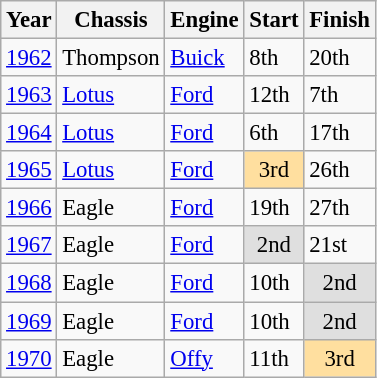<table class="wikitable" style="font-size: 95%;">
<tr>
<th>Year</th>
<th>Chassis</th>
<th>Engine</th>
<th>Start</th>
<th>Finish</th>
</tr>
<tr>
<td><a href='#'>1962</a></td>
<td>Thompson</td>
<td><a href='#'>Buick</a></td>
<td>8th</td>
<td>20th</td>
</tr>
<tr>
<td><a href='#'>1963</a></td>
<td><a href='#'>Lotus</a></td>
<td><a href='#'>Ford</a></td>
<td>12th</td>
<td>7th</td>
</tr>
<tr>
<td><a href='#'>1964</a></td>
<td><a href='#'>Lotus</a></td>
<td><a href='#'>Ford</a></td>
<td>6th</td>
<td>17th</td>
</tr>
<tr>
<td><a href='#'>1965</a></td>
<td><a href='#'>Lotus</a></td>
<td><a href='#'>Ford</a></td>
<td style="text-align:center; background:#ffdf9f;">3rd</td>
<td>26th</td>
</tr>
<tr>
<td><a href='#'>1966</a></td>
<td>Eagle</td>
<td><a href='#'>Ford</a></td>
<td>19th</td>
<td>27th</td>
</tr>
<tr>
<td><a href='#'>1967</a></td>
<td>Eagle</td>
<td><a href='#'>Ford</a></td>
<td style="text-align:center; background:#dfdfdf;">2nd</td>
<td>21st</td>
</tr>
<tr>
<td><a href='#'>1968</a></td>
<td>Eagle</td>
<td><a href='#'>Ford</a></td>
<td>10th</td>
<td style="text-align:center; background:#dfdfdf;">2nd</td>
</tr>
<tr>
<td><a href='#'>1969</a></td>
<td>Eagle</td>
<td><a href='#'>Ford</a></td>
<td>10th</td>
<td style="text-align:center; background:#dfdfdf;">2nd</td>
</tr>
<tr>
<td><a href='#'>1970</a></td>
<td>Eagle</td>
<td><a href='#'>Offy</a></td>
<td>11th</td>
<td style="text-align:center; background:#ffdf9f;">3rd</td>
</tr>
</table>
